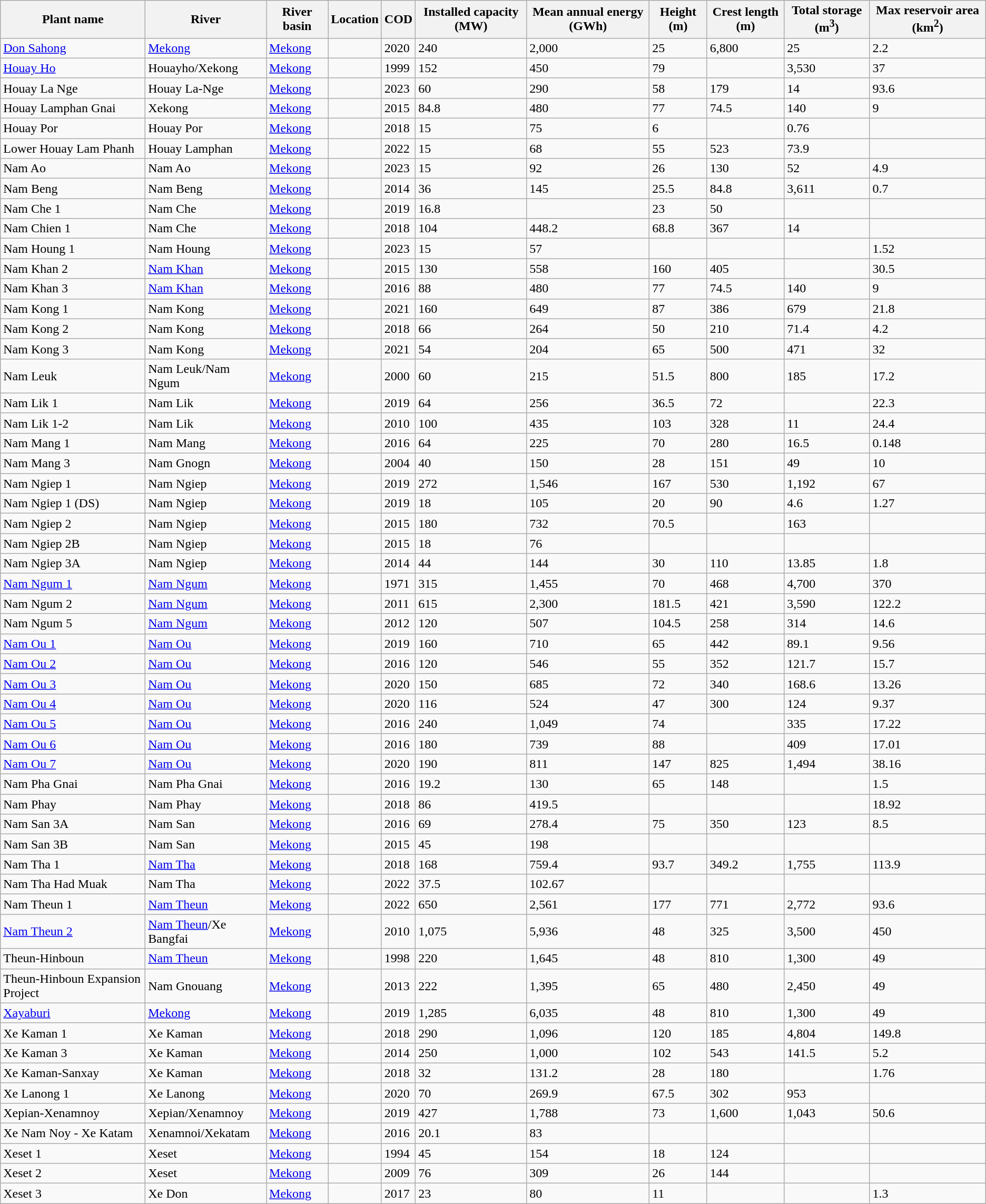<table class="wikitable sortable">
<tr>
<th>Plant name</th>
<th>River</th>
<th>River basin</th>
<th>Location</th>
<th>COD</th>
<th>Installed capacity (MW)</th>
<th>Mean annual energy (GWh)</th>
<th>Height (m)</th>
<th>Crest length (m)</th>
<th>Total storage (m<sup>3</sup>)</th>
<th>Max reservoir area (km<sup>2</sup>)</th>
</tr>
<tr>
<td><a href='#'>Don Sahong</a></td>
<td><a href='#'>Mekong</a></td>
<td><a href='#'>Mekong</a></td>
<td></td>
<td>2020</td>
<td>240</td>
<td>2,000</td>
<td>25</td>
<td>6,800</td>
<td>25</td>
<td>2.2</td>
</tr>
<tr>
<td><a href='#'>Houay Ho</a></td>
<td>Houayho/Xekong</td>
<td><a href='#'>Mekong</a></td>
<td></td>
<td>1999</td>
<td>152</td>
<td>450</td>
<td>79</td>
<td></td>
<td>3,530</td>
<td>37</td>
</tr>
<tr>
<td>Houay La Nge</td>
<td>Houay La-Nge</td>
<td><a href='#'>Mekong</a></td>
<td></td>
<td>2023</td>
<td>60</td>
<td>290</td>
<td>58</td>
<td>179</td>
<td>14</td>
<td>93.6</td>
</tr>
<tr>
<td>Houay Lamphan Gnai</td>
<td>Xekong</td>
<td><a href='#'>Mekong</a></td>
<td></td>
<td>2015</td>
<td>84.8</td>
<td>480</td>
<td>77</td>
<td>74.5</td>
<td>140</td>
<td>9</td>
</tr>
<tr>
<td>Houay Por</td>
<td>Houay Por</td>
<td><a href='#'>Mekong</a></td>
<td></td>
<td>2018</td>
<td>15</td>
<td>75</td>
<td>6</td>
<td></td>
<td>0.76</td>
<td></td>
</tr>
<tr>
<td>Lower Houay Lam Phanh</td>
<td>Houay Lamphan</td>
<td><a href='#'>Mekong</a></td>
<td></td>
<td>2022</td>
<td>15</td>
<td>68</td>
<td>55</td>
<td>523</td>
<td>73.9</td>
<td></td>
</tr>
<tr>
<td>Nam Ao</td>
<td>Nam Ao</td>
<td><a href='#'>Mekong</a></td>
<td></td>
<td>2023</td>
<td>15</td>
<td>92</td>
<td>26</td>
<td>130</td>
<td>52</td>
<td>4.9</td>
</tr>
<tr>
<td>Nam Beng</td>
<td>Nam Beng</td>
<td><a href='#'>Mekong</a></td>
<td></td>
<td>2014</td>
<td>36</td>
<td>145</td>
<td>25.5</td>
<td>84.8</td>
<td>3,611</td>
<td>0.7</td>
</tr>
<tr>
<td>Nam Che 1</td>
<td>Nam Che</td>
<td><a href='#'>Mekong</a></td>
<td></td>
<td>2019</td>
<td>16.8</td>
<td></td>
<td>23</td>
<td>50</td>
<td></td>
<td></td>
</tr>
<tr>
<td>Nam Chien 1</td>
<td>Nam Che</td>
<td><a href='#'>Mekong</a></td>
<td></td>
<td>2018</td>
<td>104</td>
<td>448.2</td>
<td>68.8</td>
<td>367</td>
<td>14</td>
<td></td>
</tr>
<tr>
<td>Nam Houng 1</td>
<td>Nam Houng</td>
<td><a href='#'>Mekong</a></td>
<td></td>
<td>2023</td>
<td>15</td>
<td>57</td>
<td></td>
<td></td>
<td></td>
<td>1.52</td>
</tr>
<tr>
<td>Nam Khan 2</td>
<td><a href='#'>Nam Khan</a></td>
<td><a href='#'>Mekong</a></td>
<td></td>
<td>2015</td>
<td>130</td>
<td>558</td>
<td>160</td>
<td>405</td>
<td></td>
<td>30.5</td>
</tr>
<tr>
<td>Nam Khan 3</td>
<td><a href='#'>Nam Khan</a></td>
<td><a href='#'>Mekong</a></td>
<td></td>
<td>2016</td>
<td>88</td>
<td>480</td>
<td>77</td>
<td>74.5</td>
<td>140</td>
<td>9</td>
</tr>
<tr>
<td>Nam Kong 1</td>
<td>Nam Kong</td>
<td><a href='#'>Mekong</a></td>
<td></td>
<td>2021</td>
<td>160</td>
<td>649</td>
<td>87</td>
<td>386</td>
<td>679</td>
<td>21.8</td>
</tr>
<tr>
<td>Nam Kong 2</td>
<td>Nam Kong</td>
<td><a href='#'>Mekong</a></td>
<td></td>
<td>2018</td>
<td>66</td>
<td>264</td>
<td>50</td>
<td>210</td>
<td>71.4</td>
<td>4.2</td>
</tr>
<tr>
<td>Nam Kong 3</td>
<td>Nam Kong</td>
<td><a href='#'>Mekong</a></td>
<td></td>
<td>2021</td>
<td>54</td>
<td>204</td>
<td>65</td>
<td>500</td>
<td>471</td>
<td>32</td>
</tr>
<tr>
<td>Nam Leuk</td>
<td>Nam Leuk/Nam Ngum</td>
<td><a href='#'>Mekong</a></td>
<td></td>
<td>2000</td>
<td>60</td>
<td>215</td>
<td>51.5</td>
<td>800</td>
<td>185</td>
<td>17.2</td>
</tr>
<tr>
<td>Nam Lik 1</td>
<td>Nam Lik</td>
<td><a href='#'>Mekong</a></td>
<td></td>
<td>2019</td>
<td>64</td>
<td>256</td>
<td>36.5</td>
<td>72</td>
<td></td>
<td>22.3</td>
</tr>
<tr>
<td>Nam Lik 1-2</td>
<td>Nam Lik</td>
<td><a href='#'>Mekong</a></td>
<td></td>
<td>2010</td>
<td>100</td>
<td>435</td>
<td>103</td>
<td>328</td>
<td>11</td>
<td>24.4</td>
</tr>
<tr>
<td>Nam Mang 1</td>
<td>Nam Mang</td>
<td><a href='#'>Mekong</a></td>
<td></td>
<td>2016</td>
<td>64</td>
<td>225</td>
<td>70</td>
<td>280</td>
<td>16.5</td>
<td>0.148</td>
</tr>
<tr>
<td>Nam Mang 3</td>
<td>Nam Gnogn</td>
<td><a href='#'>Mekong</a></td>
<td></td>
<td>2004</td>
<td>40</td>
<td>150</td>
<td>28</td>
<td>151</td>
<td>49</td>
<td>10</td>
</tr>
<tr>
<td>Nam Ngiep 1</td>
<td>Nam Ngiep</td>
<td><a href='#'>Mekong</a></td>
<td></td>
<td>2019</td>
<td>272</td>
<td>1,546</td>
<td>167</td>
<td>530</td>
<td>1,192</td>
<td>67</td>
</tr>
<tr>
<td>Nam Ngiep 1 (DS)</td>
<td>Nam Ngiep</td>
<td><a href='#'>Mekong</a></td>
<td></td>
<td>2019</td>
<td>18</td>
<td>105</td>
<td>20</td>
<td>90</td>
<td>4.6</td>
<td>1.27</td>
</tr>
<tr>
<td>Nam Ngiep 2</td>
<td>Nam Ngiep</td>
<td><a href='#'>Mekong</a></td>
<td></td>
<td>2015</td>
<td>180</td>
<td>732</td>
<td>70.5</td>
<td></td>
<td>163</td>
<td></td>
</tr>
<tr>
<td>Nam Ngiep 2B</td>
<td>Nam Ngiep</td>
<td><a href='#'>Mekong</a></td>
<td></td>
<td>2015</td>
<td>18</td>
<td>76</td>
<td></td>
<td></td>
<td></td>
<td></td>
</tr>
<tr>
<td>Nam Ngiep 3A</td>
<td>Nam Ngiep</td>
<td><a href='#'>Mekong</a></td>
<td></td>
<td>2014</td>
<td>44</td>
<td>144</td>
<td>30</td>
<td>110</td>
<td>13.85</td>
<td>1.8</td>
</tr>
<tr>
<td><a href='#'>Nam Ngum 1</a></td>
<td><a href='#'>Nam Ngum</a></td>
<td><a href='#'>Mekong</a></td>
<td></td>
<td>1971</td>
<td>315</td>
<td>1,455</td>
<td>70</td>
<td>468</td>
<td>4,700</td>
<td>370</td>
</tr>
<tr>
<td>Nam Ngum 2</td>
<td><a href='#'>Nam Ngum</a></td>
<td><a href='#'>Mekong</a></td>
<td></td>
<td>2011</td>
<td>615</td>
<td>2,300</td>
<td>181.5</td>
<td>421</td>
<td>3,590</td>
<td>122.2</td>
</tr>
<tr>
<td>Nam Ngum 5</td>
<td><a href='#'>Nam Ngum</a></td>
<td><a href='#'>Mekong</a></td>
<td></td>
<td>2012</td>
<td>120</td>
<td>507</td>
<td>104.5</td>
<td>258</td>
<td>314</td>
<td>14.6</td>
</tr>
<tr>
<td><a href='#'>Nam Ou 1</a></td>
<td><a href='#'>Nam Ou</a></td>
<td><a href='#'>Mekong</a></td>
<td></td>
<td>2019</td>
<td>160</td>
<td>710</td>
<td>65</td>
<td>442</td>
<td>89.1</td>
<td>9.56</td>
</tr>
<tr>
<td><a href='#'>Nam Ou 2</a></td>
<td><a href='#'>Nam Ou</a></td>
<td><a href='#'>Mekong</a></td>
<td></td>
<td>2016</td>
<td>120</td>
<td>546</td>
<td>55</td>
<td>352</td>
<td>121.7</td>
<td>15.7</td>
</tr>
<tr>
<td><a href='#'>Nam Ou 3</a></td>
<td><a href='#'>Nam Ou</a></td>
<td><a href='#'>Mekong</a></td>
<td></td>
<td>2020</td>
<td>150</td>
<td>685</td>
<td>72</td>
<td>340</td>
<td>168.6</td>
<td>13.26</td>
</tr>
<tr>
<td><a href='#'>Nam Ou 4</a></td>
<td><a href='#'>Nam Ou</a></td>
<td><a href='#'>Mekong</a></td>
<td></td>
<td>2020</td>
<td>116</td>
<td>524</td>
<td>47</td>
<td>300</td>
<td>124</td>
<td>9.37</td>
</tr>
<tr>
<td><a href='#'>Nam Ou 5</a></td>
<td><a href='#'>Nam Ou</a></td>
<td><a href='#'>Mekong</a></td>
<td></td>
<td>2016</td>
<td>240</td>
<td>1,049</td>
<td>74</td>
<td></td>
<td>335</td>
<td>17.22</td>
</tr>
<tr>
<td><a href='#'>Nam Ou 6</a></td>
<td><a href='#'>Nam Ou</a></td>
<td><a href='#'>Mekong</a></td>
<td></td>
<td>2016</td>
<td>180</td>
<td>739</td>
<td>88</td>
<td></td>
<td>409</td>
<td>17.01</td>
</tr>
<tr>
<td><a href='#'>Nam Ou 7</a></td>
<td><a href='#'>Nam Ou</a></td>
<td><a href='#'>Mekong</a></td>
<td></td>
<td>2020</td>
<td>190</td>
<td>811</td>
<td>147</td>
<td>825</td>
<td>1,494</td>
<td>38.16</td>
</tr>
<tr>
<td>Nam Pha Gnai</td>
<td>Nam Pha Gnai</td>
<td><a href='#'>Mekong</a></td>
<td></td>
<td>2016</td>
<td>19.2</td>
<td>130</td>
<td>65</td>
<td>148</td>
<td></td>
<td>1.5</td>
</tr>
<tr>
<td>Nam Phay</td>
<td>Nam Phay</td>
<td><a href='#'>Mekong</a></td>
<td></td>
<td>2018</td>
<td>86</td>
<td>419.5</td>
<td></td>
<td></td>
<td></td>
<td>18.92</td>
</tr>
<tr>
<td>Nam San 3A</td>
<td>Nam San</td>
<td><a href='#'>Mekong</a></td>
<td></td>
<td>2016</td>
<td>69</td>
<td>278.4</td>
<td>75</td>
<td>350</td>
<td>123</td>
<td>8.5</td>
</tr>
<tr>
<td>Nam San 3B</td>
<td>Nam San</td>
<td><a href='#'>Mekong</a></td>
<td></td>
<td>2015</td>
<td>45</td>
<td>198</td>
<td></td>
<td></td>
<td></td>
<td></td>
</tr>
<tr>
<td>Nam Tha 1</td>
<td><a href='#'>Nam Tha</a></td>
<td><a href='#'>Mekong</a></td>
<td></td>
<td>2018</td>
<td>168</td>
<td>759.4</td>
<td>93.7</td>
<td>349.2</td>
<td>1,755</td>
<td>113.9</td>
</tr>
<tr>
<td>Nam Tha Had Muak</td>
<td>Nam Tha</td>
<td><a href='#'>Mekong</a></td>
<td></td>
<td>2022</td>
<td>37.5</td>
<td>102.67</td>
<td></td>
<td></td>
<td></td>
<td></td>
</tr>
<tr>
<td>Nam Theun 1</td>
<td><a href='#'>Nam Theun</a></td>
<td><a href='#'>Mekong</a></td>
<td></td>
<td>2022</td>
<td>650</td>
<td>2,561</td>
<td>177</td>
<td>771</td>
<td>2,772</td>
<td>93.6</td>
</tr>
<tr>
<td><a href='#'>Nam Theun 2</a></td>
<td><a href='#'>Nam Theun</a>/Xe Bangfai</td>
<td><a href='#'>Mekong</a></td>
<td></td>
<td>2010</td>
<td>1,075</td>
<td>5,936</td>
<td>48</td>
<td>325</td>
<td>3,500</td>
<td>450</td>
</tr>
<tr>
<td>Theun-Hinboun</td>
<td><a href='#'>Nam Theun</a></td>
<td><a href='#'>Mekong</a></td>
<td></td>
<td>1998</td>
<td>220</td>
<td>1,645</td>
<td>48</td>
<td>810</td>
<td>1,300</td>
<td>49</td>
</tr>
<tr>
<td>Theun-Hinboun Expansion Project</td>
<td>Nam Gnouang</td>
<td><a href='#'>Mekong</a></td>
<td></td>
<td>2013</td>
<td>222</td>
<td>1,395</td>
<td>65</td>
<td>480</td>
<td>2,450</td>
<td>49</td>
</tr>
<tr>
<td><a href='#'>Xayaburi</a></td>
<td><a href='#'>Mekong</a></td>
<td><a href='#'>Mekong</a></td>
<td></td>
<td>2019</td>
<td>1,285</td>
<td>6,035</td>
<td>48</td>
<td>810</td>
<td>1,300</td>
<td>49</td>
</tr>
<tr>
<td>Xe Kaman 1</td>
<td>Xe Kaman</td>
<td><a href='#'>Mekong</a></td>
<td></td>
<td>2018</td>
<td>290</td>
<td>1,096</td>
<td>120</td>
<td>185</td>
<td>4,804</td>
<td>149.8</td>
</tr>
<tr>
<td>Xe Kaman 3</td>
<td>Xe Kaman</td>
<td><a href='#'>Mekong</a></td>
<td></td>
<td>2014</td>
<td>250</td>
<td>1,000</td>
<td>102</td>
<td>543</td>
<td>141.5</td>
<td>5.2</td>
</tr>
<tr>
<td>Xe Kaman-Sanxay</td>
<td>Xe Kaman</td>
<td><a href='#'>Mekong</a></td>
<td></td>
<td>2018</td>
<td>32</td>
<td>131.2</td>
<td>28</td>
<td>180</td>
<td></td>
<td>1.76</td>
</tr>
<tr>
<td>Xe Lanong 1</td>
<td>Xe Lanong</td>
<td><a href='#'>Mekong</a></td>
<td></td>
<td>2020</td>
<td>70</td>
<td>269.9</td>
<td>67.5</td>
<td>302</td>
<td>953</td>
<td></td>
</tr>
<tr>
<td>Xepian-Xenamnoy</td>
<td>Xepian/Xenamnoy</td>
<td><a href='#'>Mekong</a></td>
<td></td>
<td>2019</td>
<td>427</td>
<td>1,788</td>
<td>73</td>
<td>1,600</td>
<td>1,043</td>
<td>50.6</td>
</tr>
<tr>
<td>Xe Nam Noy - Xe Katam</td>
<td>Xenamnoi/Xekatam</td>
<td><a href='#'>Mekong</a></td>
<td></td>
<td>2016</td>
<td>20.1</td>
<td>83</td>
<td></td>
<td></td>
<td></td>
<td></td>
</tr>
<tr>
<td>Xeset 1</td>
<td>Xeset</td>
<td><a href='#'>Mekong</a></td>
<td></td>
<td>1994</td>
<td>45</td>
<td>154</td>
<td>18</td>
<td>124</td>
<td></td>
<td></td>
</tr>
<tr>
<td>Xeset 2</td>
<td>Xeset</td>
<td><a href='#'>Mekong</a></td>
<td></td>
<td>2009</td>
<td>76</td>
<td>309</td>
<td>26</td>
<td>144</td>
<td></td>
<td></td>
</tr>
<tr>
<td>Xeset 3</td>
<td>Xe Don</td>
<td><a href='#'>Mekong</a></td>
<td></td>
<td>2017</td>
<td>23</td>
<td>80</td>
<td>11</td>
<td></td>
<td></td>
<td>1.3</td>
</tr>
</table>
